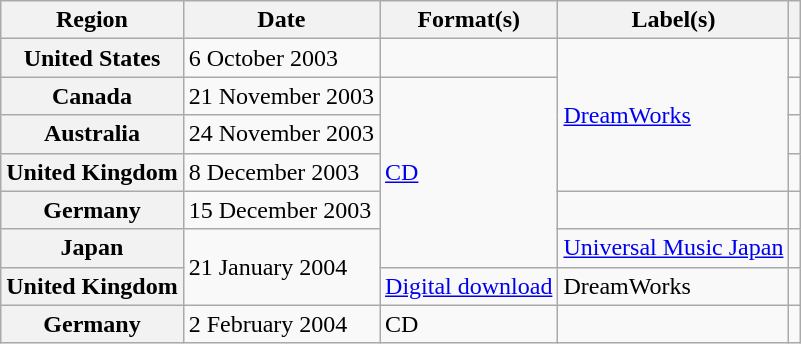<table class="wikitable plainrowheaders">
<tr>
<th>Region</th>
<th>Date</th>
<th>Format(s)</th>
<th>Label(s)</th>
<th></th>
</tr>
<tr>
<th scope="row">United States</th>
<td>6 October 2003</td>
<td></td>
<td rowspan="4"><a href='#'>DreamWorks</a></td>
<td></td>
</tr>
<tr>
<th scope="row">Canada</th>
<td>21 November 2003</td>
<td rowspan="5"><a href='#'>CD</a></td>
<td></td>
</tr>
<tr>
<th scope="row">Australia</th>
<td>24 November 2003</td>
<td></td>
</tr>
<tr>
<th scope="row">United Kingdom</th>
<td>8 December 2003</td>
<td></td>
</tr>
<tr>
<th scope="row">Germany</th>
<td>15 December 2003</td>
<td></td>
<td></td>
</tr>
<tr>
<th scope="row">Japan</th>
<td rowspan="2">21 January 2004</td>
<td><a href='#'>Universal Music Japan</a></td>
<td></td>
</tr>
<tr>
<th scope="row">United Kingdom</th>
<td><a href='#'>Digital download</a></td>
<td>DreamWorks</td>
<td></td>
</tr>
<tr>
<th scope="row">Germany</th>
<td>2 February 2004</td>
<td>CD</td>
<td></td>
<td></td>
</tr>
</table>
